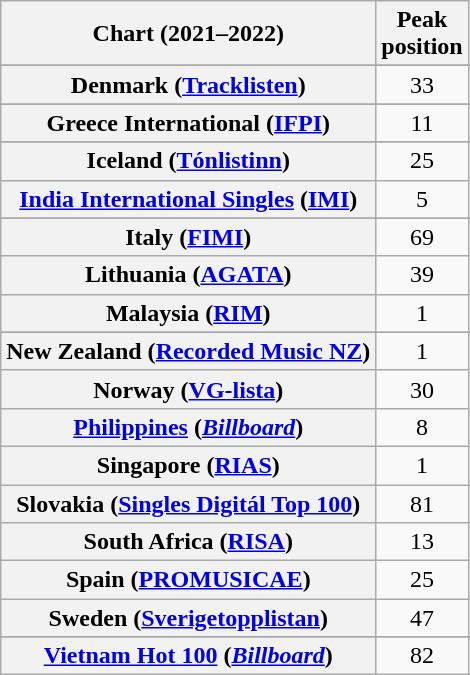<table class="wikitable sortable plainrowheaders" style="text-align:center">
<tr>
<th scope="col">Chart (2021–2022)</th>
<th scope="col">Peak<br>position</th>
</tr>
<tr>
</tr>
<tr>
</tr>
<tr>
</tr>
<tr>
</tr>
<tr>
<th scope="row">Denmark (<a href='#'>Tracklisten</a>)</th>
<td>33</td>
</tr>
<tr>
</tr>
<tr>
</tr>
<tr>
<th scope="row">Greece International (<a href='#'>IFPI</a>)</th>
<td>11</td>
</tr>
<tr>
</tr>
<tr>
</tr>
<tr>
<th scope="row">Iceland (<a href='#'>Tónlistinn</a>)</th>
<td>25</td>
</tr>
<tr>
<th scope="row"><a href='#'>India International Singles</a> (<a href='#'>IMI</a>)</th>
<td>5</td>
</tr>
<tr>
</tr>
<tr>
<th scope="row">Italy (<a href='#'>FIMI</a>)</th>
<td>69</td>
</tr>
<tr>
<th scope="row">Lithuania (<a href='#'>AGATA</a>)</th>
<td>39</td>
</tr>
<tr>
<th scope="row">Malaysia (<a href='#'>RIM</a>)</th>
<td>1</td>
</tr>
<tr>
</tr>
<tr>
</tr>
<tr>
<th scope="row">New Zealand (<a href='#'>Recorded Music NZ</a>)</th>
<td>1</td>
</tr>
<tr>
<th scope="row">Norway (<a href='#'>VG-lista</a>)</th>
<td>30</td>
</tr>
<tr>
<th scope="row"><a href='#'>Philippines</a> (<em><a href='#'>Billboard</a></em>)</th>
<td>8</td>
</tr>
<tr>
<th scope="row">Singapore (<a href='#'>RIAS</a>)</th>
<td>1</td>
</tr>
<tr>
<th scope="row">Slovakia (<a href='#'>Singles Digitál Top 100</a>)</th>
<td>81</td>
</tr>
<tr>
<th scope="row">South Africa (<a href='#'>RISA</a>)</th>
<td>13</td>
</tr>
<tr>
<th scope="row">Spain (<a href='#'>PROMUSICAE</a>)</th>
<td>25</td>
</tr>
<tr>
<th scope="row">Sweden (<a href='#'>Sverigetopplistan</a>)</th>
<td>47</td>
</tr>
<tr>
</tr>
<tr>
</tr>
<tr>
</tr>
<tr>
</tr>
<tr>
<th scope="row"><a href='#'>Vietnam Hot 100</a> (<em><a href='#'>Billboard</a></em>)</th>
<td>82</td>
</tr>
</table>
